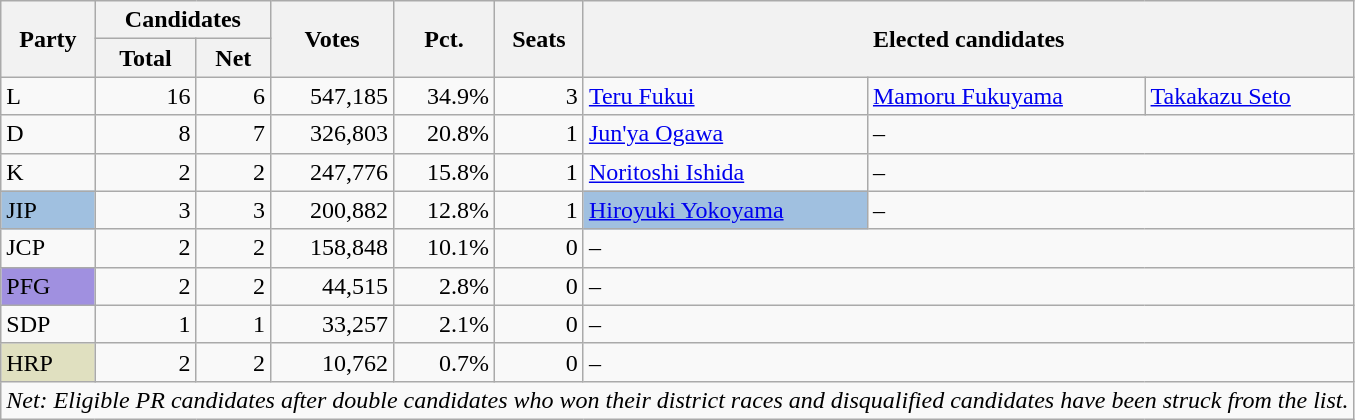<table class="wikitable">
<tr>
<th rowspan="2">Party</th>
<th colspan="2">Candidates</th>
<th rowspan="2">Votes</th>
<th rowspan="2">Pct.</th>
<th rowspan="2">Seats</th>
<th colspan="3" rowspan="2">Elected candidates</th>
</tr>
<tr>
<th>Total</th>
<th>Net</th>
</tr>
<tr>
<td>L</td>
<td align="right">16</td>
<td align="right">6</td>
<td align="right">547,185</td>
<td align="right">34.9%</td>
<td align="right">3</td>
<td><a href='#'>Teru Fukui</a></td>
<td><a href='#'>Mamoru Fukuyama</a></td>
<td><a href='#'>Takakazu Seto</a></td>
</tr>
<tr>
<td>D</td>
<td align="right">8</td>
<td align="right">7</td>
<td align="right">326,803</td>
<td align="right">20.8%</td>
<td align="right">1</td>
<td><a href='#'>Jun'ya Ogawa</a></td>
<td colspan="2">–</td>
</tr>
<tr>
<td>K</td>
<td align="right">2</td>
<td align="right">2</td>
<td align="right">247,776</td>
<td align="right">15.8%</td>
<td align="right">1</td>
<td><a href='#'>Noritoshi Ishida</a></td>
<td colspan="2">–</td>
</tr>
<tr>
<td bgcolor="#A0C0E0">JIP</td>
<td align="right">3</td>
<td align="right">3</td>
<td align="right">200,882</td>
<td align="right">12.8%</td>
<td align="right">1</td>
<td bgcolor="#A0C0E0"><a href='#'>Hiroyuki Yokoyama</a></td>
<td colspan="2">–</td>
</tr>
<tr>
<td>JCP</td>
<td align="right">2</td>
<td align="right">2</td>
<td align="right">158,848</td>
<td align="right">10.1%</td>
<td align="right">0</td>
<td colspan="3">–</td>
</tr>
<tr>
<td bgcolor="#A090E0">PFG</td>
<td align="right">2</td>
<td align="right">2</td>
<td align="right">44,515</td>
<td align="right">2.8%</td>
<td align="right">0</td>
<td colspan="3">–</td>
</tr>
<tr>
<td>SDP</td>
<td align="right">1</td>
<td align="right">1</td>
<td align="right">33,257</td>
<td align="right">2.1%</td>
<td align="right">0</td>
<td colspan="3">–</td>
</tr>
<tr>
<td bgcolor="#E0E0C0">HRP</td>
<td align="right">2</td>
<td align="right">2</td>
<td align="right">10,762</td>
<td align="right">0.7%</td>
<td align="right">0</td>
<td colspan="3">–</td>
</tr>
<tr>
<td colspan="9"><em>Net: Eligible PR candidates after double candidates who won their district races and disqualified candidates have been struck from the list.</em></td>
</tr>
</table>
